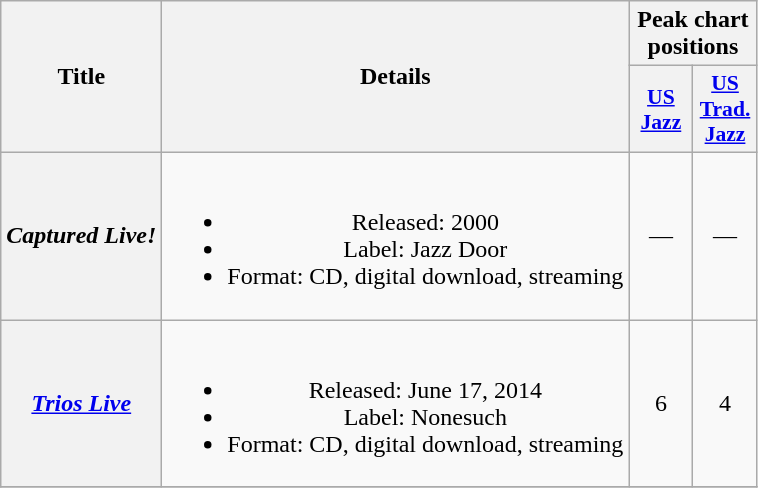<table class="wikitable plainrowheaders" style="text-align:center;">
<tr>
<th scope="col" rowspan="2">Title</th>
<th scope="col" rowspan="2">Details</th>
<th scope="col" colspan="2">Peak chart positions</th>
</tr>
<tr>
<th scope="col" style="width:2.5em;font-size:90%;"><a href='#'>US<br>Jazz</a><br></th>
<th scope="col" style="width:2.5em;font-size:90%;"><a href='#'>US<br>Trad.<br>Jazz</a><br></th>
</tr>
<tr>
<th scope="row"><em>Captured Live!</em></th>
<td><br><ul><li>Released: 2000</li><li>Label: Jazz Door</li><li>Format: CD, digital download, streaming</li></ul></td>
<td>—</td>
<td>—</td>
</tr>
<tr>
<th scope="row"><em><a href='#'>Trios Live</a></em></th>
<td><br><ul><li>Released: June 17, 2014</li><li>Label: Nonesuch</li><li>Format: CD, digital download, streaming</li></ul></td>
<td>6</td>
<td>4</td>
</tr>
<tr>
</tr>
</table>
